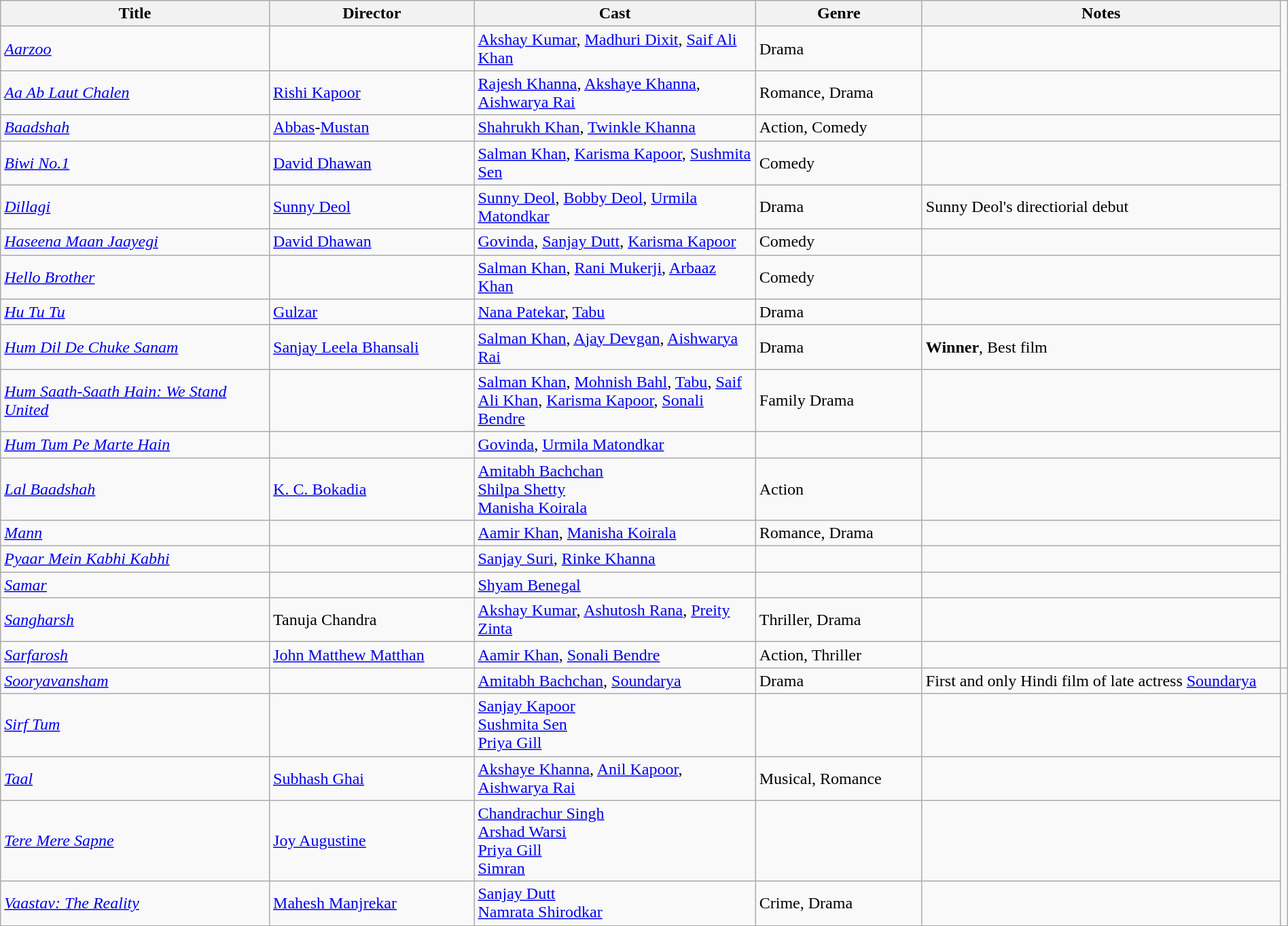<table class="wikitable sortable" width= "100%">
<tr>
<th width=21%>Title</th>
<th width=16%>Director</th>
<th width=22%>Cast</th>
<th width=13%>Genre</th>
<th width=28%>Notes</th>
</tr>
<tr>
<td><em><a href='#'>Aarzoo</a></em></td>
<td></td>
<td><a href='#'>Akshay Kumar</a>, <a href='#'>Madhuri Dixit</a>, <a href='#'>Saif Ali Khan</a></td>
<td>Drama</td>
<td></td>
</tr>
<tr>
<td><em><a href='#'>Aa Ab Laut Chalen</a></em></td>
<td><a href='#'>Rishi Kapoor</a></td>
<td><a href='#'>Rajesh Khanna</a>, <a href='#'>Akshaye Khanna</a>, <a href='#'>Aishwarya Rai</a></td>
<td>Romance, Drama</td>
<td></td>
</tr>
<tr>
<td><em><a href='#'>Baadshah</a></em></td>
<td><a href='#'>Abbas</a>-<a href='#'>Mustan</a></td>
<td><a href='#'>Shahrukh Khan</a>, <a href='#'>Twinkle Khanna</a></td>
<td>Action, Comedy</td>
<td></td>
</tr>
<tr>
<td><em><a href='#'>Biwi No.1</a></em></td>
<td><a href='#'>David Dhawan</a></td>
<td><a href='#'>Salman Khan</a>, <a href='#'>Karisma Kapoor</a>, <a href='#'>Sushmita Sen</a></td>
<td>Comedy</td>
<td></td>
</tr>
<tr>
<td><em><a href='#'>Dillagi</a></em></td>
<td><a href='#'>Sunny Deol</a></td>
<td><a href='#'>Sunny Deol</a>, <a href='#'>Bobby Deol</a>, <a href='#'>Urmila Matondkar</a></td>
<td>Drama</td>
<td>Sunny Deol's directiorial debut</td>
</tr>
<tr>
<td><em><a href='#'>Haseena Maan Jaayegi</a></em></td>
<td><a href='#'>David Dhawan</a></td>
<td><a href='#'>Govinda</a>, <a href='#'>Sanjay Dutt</a>, <a href='#'>Karisma Kapoor</a></td>
<td>Comedy</td>
<td></td>
</tr>
<tr>
<td><em><a href='#'>Hello Brother</a></em></td>
<td></td>
<td><a href='#'>Salman Khan</a>, <a href='#'>Rani Mukerji</a>, <a href='#'>Arbaaz Khan</a></td>
<td>Comedy</td>
<td></td>
</tr>
<tr>
<td><em><a href='#'>Hu Tu Tu</a></em></td>
<td><a href='#'>Gulzar</a></td>
<td><a href='#'>Nana Patekar</a>, <a href='#'>Tabu</a></td>
<td>Drama</td>
<td></td>
</tr>
<tr>
<td><em><a href='#'>Hum Dil De Chuke Sanam</a></em></td>
<td><a href='#'>Sanjay Leela Bhansali</a></td>
<td><a href='#'>Salman Khan</a>, <a href='#'>Ajay Devgan</a>, <a href='#'>Aishwarya Rai</a></td>
<td>Drama</td>
<td><strong>Winner</strong>, Best film</td>
</tr>
<tr>
<td><em><a href='#'>Hum Saath-Saath Hain: We Stand United</a></em></td>
<td></td>
<td><a href='#'>Salman Khan</a>, <a href='#'>Mohnish Bahl</a>, <a href='#'>Tabu</a>, <a href='#'>Saif Ali Khan</a>, <a href='#'>Karisma Kapoor</a>, <a href='#'>Sonali Bendre</a></td>
<td>Family Drama</td>
<td></td>
</tr>
<tr>
<td><em><a href='#'>Hum Tum Pe Marte Hain</a></em></td>
<td></td>
<td><a href='#'>Govinda</a>, <a href='#'>Urmila Matondkar</a></td>
<td></td>
<td></td>
</tr>
<tr>
<td><em><a href='#'>Lal Baadshah</a></em></td>
<td><a href='#'>K. C. Bokadia</a></td>
<td><a href='#'>Amitabh Bachchan</a><br><a href='#'>Shilpa Shetty</a><br><a href='#'>Manisha Koirala</a></td>
<td>Action</td>
<td></td>
</tr>
<tr>
<td><em><a href='#'>Mann</a></em></td>
<td></td>
<td><a href='#'>Aamir Khan</a>, <a href='#'>Manisha Koirala</a></td>
<td>Romance, Drama</td>
<td></td>
</tr>
<tr>
<td><em><a href='#'>Pyaar Mein Kabhi Kabhi</a></em></td>
<td></td>
<td><a href='#'>Sanjay Suri</a>, <a href='#'>Rinke Khanna</a></td>
<td></td>
<td></td>
</tr>
<tr>
<td><em><a href='#'>Samar</a></em></td>
<td></td>
<td><a href='#'>Shyam Benegal</a></td>
<td></td>
<td></td>
</tr>
<tr>
<td><em><a href='#'>Sangharsh</a></em></td>
<td>Tanuja Chandra</td>
<td><a href='#'>Akshay Kumar</a>, <a href='#'>Ashutosh Rana</a>, <a href='#'>Preity Zinta</a></td>
<td>Thriller, Drama</td>
<td></td>
</tr>
<tr>
<td><em><a href='#'>Sarfarosh</a></em></td>
<td><a href='#'>John Matthew Matthan</a></td>
<td><a href='#'>Aamir Khan</a>, <a href='#'>Sonali Bendre</a></td>
<td>Action, Thriller</td>
<td></td>
</tr>
<tr>
<td><em><a href='#'>Sooryavansham</a></em></td>
<td></td>
<td><a href='#'>Amitabh Bachchan</a>, <a href='#'>Soundarya</a></td>
<td>Drama</td>
<td>First and only Hindi film of late actress <a href='#'>Soundarya</a></td>
<td></td>
</tr>
<tr>
<td><em><a href='#'>Sirf Tum</a></em></td>
<td></td>
<td><a href='#'>Sanjay Kapoor</a><br> <a href='#'>Sushmita Sen</a><br><a href='#'>Priya Gill</a></td>
<td></td>
<td></td>
</tr>
<tr>
<td><em><a href='#'>Taal</a></em></td>
<td><a href='#'>Subhash Ghai</a></td>
<td><a href='#'>Akshaye Khanna</a>, <a href='#'>Anil Kapoor</a>, <a href='#'>Aishwarya Rai</a></td>
<td>Musical, Romance</td>
<td></td>
</tr>
<tr>
<td><em><a href='#'>Tere Mere Sapne</a></em></td>
<td><a href='#'>Joy Augustine</a></td>
<td><a href='#'>Chandrachur Singh</a><br><a href='#'>Arshad Warsi</a><br><a href='#'>Priya Gill</a><br><a href='#'>Simran</a></td>
<td></td>
<td></td>
</tr>
<tr>
<td><em><a href='#'>Vaastav: The Reality</a></em></td>
<td><a href='#'>Mahesh Manjrekar</a></td>
<td><a href='#'>Sanjay Dutt</a><br> <a href='#'>Namrata Shirodkar</a></td>
<td>Crime, Drama</td>
<td></td>
</tr>
<tr>
</tr>
</table>
